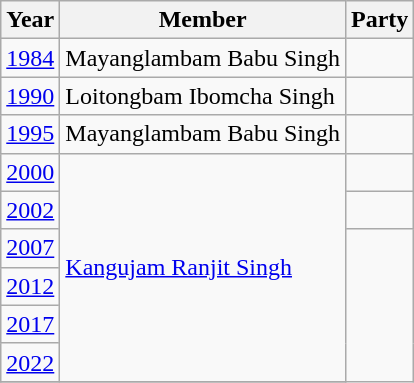<table class="wikitable sortable">
<tr>
<th>Year</th>
<th>Member</th>
<th colspan="2">Party</th>
</tr>
<tr>
<td><a href='#'>1984</a></td>
<td>Mayanglambam Babu Singh</td>
<td></td>
</tr>
<tr>
<td><a href='#'>1990</a></td>
<td>Loitongbam Ibomcha Singh</td>
<td></td>
</tr>
<tr>
<td><a href='#'>1995</a></td>
<td>Mayanglambam Babu Singh</td>
</tr>
<tr>
<td><a href='#'>2000</a></td>
<td rowspan=6><a href='#'>Kangujam Ranjit Singh</a></td>
<td></td>
</tr>
<tr>
<td><a href='#'>2002</a></td>
<td></td>
</tr>
<tr>
<td><a href='#'>2007</a></td>
</tr>
<tr>
<td><a href='#'>2012</a></td>
</tr>
<tr>
<td><a href='#'>2017</a></td>
</tr>
<tr>
<td><a href='#'>2022</a></td>
</tr>
<tr>
</tr>
</table>
